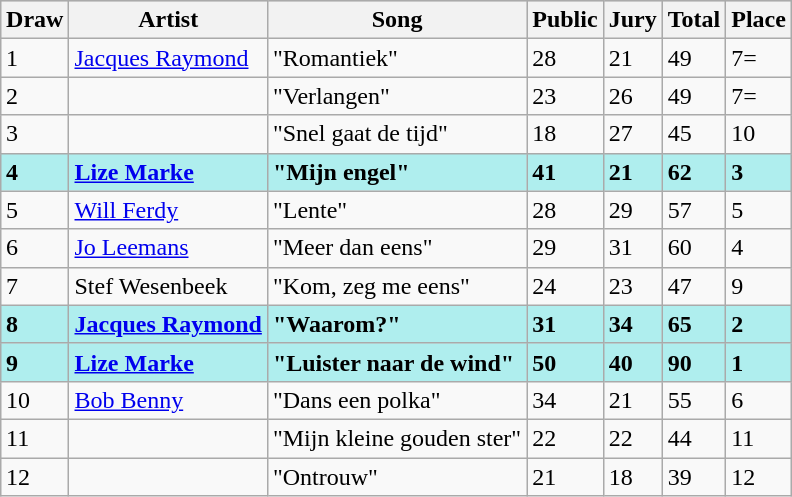<table class="sortable wikitable" style="margin: 1em auto 1em auto">
<tr bgcolor="#CCCCCC">
<th>Draw</th>
<th>Artist</th>
<th>Song</th>
<th>Public</th>
<th>Jury</th>
<th>Total</th>
<th>Place</th>
</tr>
<tr>
<td>1</td>
<td><a href='#'>Jacques Raymond</a></td>
<td>"Romantiek"</td>
<td>28</td>
<td>21</td>
<td>49</td>
<td>7=</td>
</tr>
<tr>
<td>2</td>
<td></td>
<td>"Verlangen"</td>
<td>23</td>
<td>26</td>
<td>49</td>
<td>7=</td>
</tr>
<tr>
<td>3</td>
<td></td>
<td>"Snel gaat de tijd"</td>
<td>18</td>
<td>27</td>
<td>45</td>
<td>10</td>
</tr>
<tr style="background:paleturquoise;font-weight:bold;">
<td>4</td>
<td><a href='#'>Lize Marke</a></td>
<td>"Mijn engel"</td>
<td>41</td>
<td>21</td>
<td>62</td>
<td>3</td>
</tr>
<tr>
<td>5</td>
<td><a href='#'>Will Ferdy</a></td>
<td>"Lente"</td>
<td>28</td>
<td>29</td>
<td>57</td>
<td>5</td>
</tr>
<tr>
<td>6</td>
<td><a href='#'>Jo Leemans</a></td>
<td>"Meer dan eens"</td>
<td>29</td>
<td>31</td>
<td>60</td>
<td>4</td>
</tr>
<tr>
<td>7</td>
<td>Stef Wesenbeek</td>
<td>"Kom, zeg me eens"</td>
<td>24</td>
<td>23</td>
<td>47</td>
<td>9</td>
</tr>
<tr style="background:paleturquoise;font-weight:bold;">
<td>8</td>
<td><a href='#'>Jacques Raymond</a></td>
<td>"Waarom?"</td>
<td>31</td>
<td>34</td>
<td>65</td>
<td>2</td>
</tr>
<tr style="background:paleturquoise;font-weight:bold;">
<td>9</td>
<td><a href='#'>Lize Marke</a></td>
<td>"Luister naar de wind"</td>
<td>50</td>
<td>40</td>
<td>90</td>
<td>1</td>
</tr>
<tr>
<td>10</td>
<td><a href='#'>Bob Benny</a></td>
<td>"Dans een polka"</td>
<td>34</td>
<td>21</td>
<td>55</td>
<td>6</td>
</tr>
<tr>
<td>11</td>
<td></td>
<td>"Mijn kleine gouden ster"</td>
<td>22</td>
<td>22</td>
<td>44</td>
<td>11</td>
</tr>
<tr>
<td>12</td>
<td></td>
<td>"Ontrouw"</td>
<td>21</td>
<td>18</td>
<td>39</td>
<td>12</td>
</tr>
</table>
